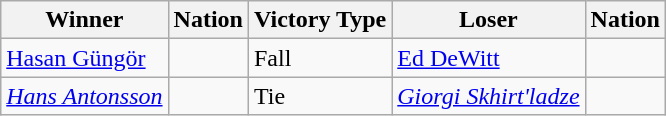<table class="wikitable sortable" style="text-align:left;">
<tr>
<th>Winner</th>
<th>Nation</th>
<th>Victory Type</th>
<th>Loser</th>
<th>Nation</th>
</tr>
<tr>
<td><a href='#'>Hasan Güngör</a></td>
<td></td>
<td>Fall</td>
<td><a href='#'>Ed DeWitt</a></td>
<td></td>
</tr>
<tr>
<td><em><a href='#'>Hans Antonsson</a></em></td>
<td><em></em></td>
<td>Tie</td>
<td><em><a href='#'>Giorgi Skhirt'ladze</a></em></td>
<td><em></em></td>
</tr>
</table>
